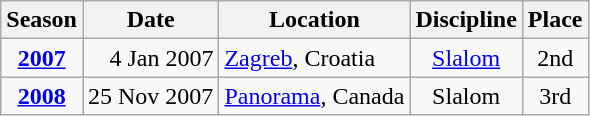<table class="wikitable">
<tr>
<th>Season</th>
<th>Date</th>
<th>Location</th>
<th>Discipline</th>
<th>Place</th>
</tr>
<tr>
<td align=center><strong><a href='#'>2007</a></strong></td>
<td align=right>4 Jan 2007</td>
<td><a href='#'>Zagreb</a>, Croatia</td>
<td align=center><a href='#'>Slalom</a></td>
<td align=center>2nd</td>
</tr>
<tr>
<td align=center><strong><a href='#'>2008</a></strong></td>
<td align=right>25 Nov 2007</td>
<td><a href='#'>Panorama</a>, Canada</td>
<td align=center>Slalom</td>
<td align=center>3rd</td>
</tr>
</table>
